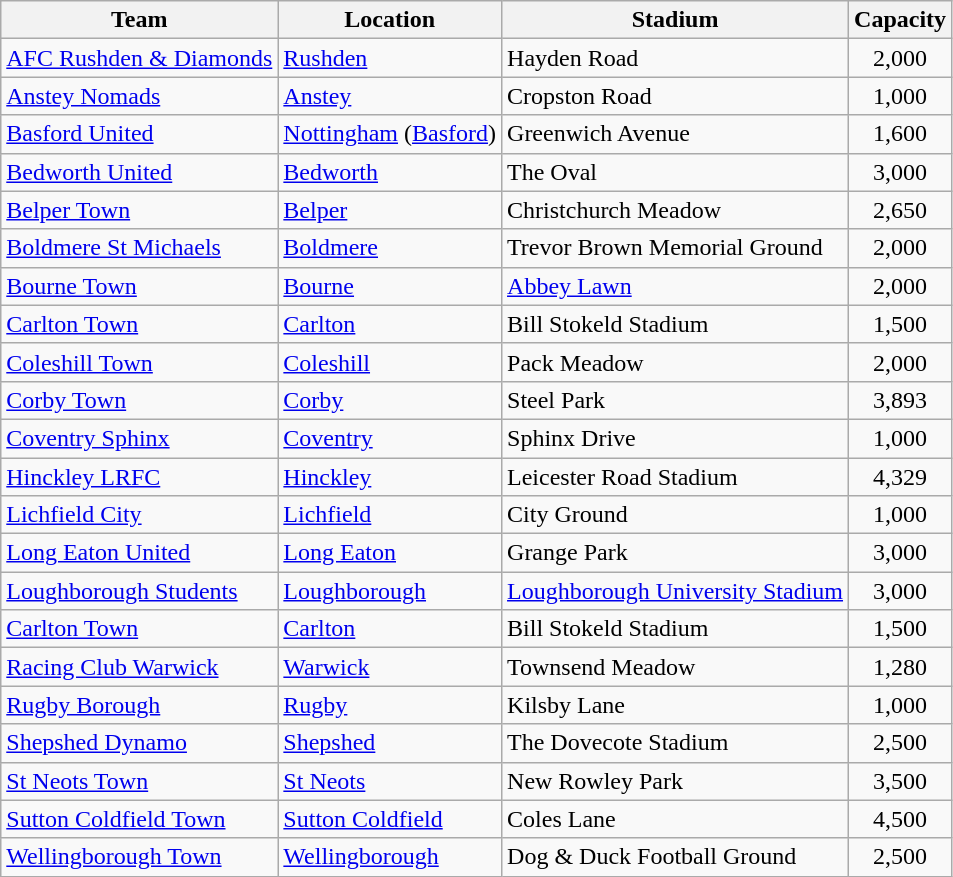<table class="wikitable sortable">
<tr>
<th>Team</th>
<th>Location</th>
<th>Stadium</th>
<th>Capacity</th>
</tr>
<tr>
<td><a href='#'>AFC Rushden & Diamonds</a></td>
<td><a href='#'>Rushden</a></td>
<td>Hayden Road</td>
<td align="center">2,000</td>
</tr>
<tr>
<td><a href='#'>Anstey Nomads</a></td>
<td><a href='#'>Anstey</a></td>
<td>Cropston Road</td>
<td align="center">1,000</td>
</tr>
<tr>
<td><a href='#'>Basford United</a></td>
<td><a href='#'>Nottingham</a> (<a href='#'>Basford</a>)</td>
<td>Greenwich Avenue</td>
<td align="center">1,600</td>
</tr>
<tr>
<td><a href='#'>Bedworth United</a></td>
<td><a href='#'>Bedworth</a></td>
<td>The Oval</td>
<td align="center">3,000</td>
</tr>
<tr>
<td><a href='#'>Belper Town</a></td>
<td><a href='#'>Belper</a></td>
<td>Christchurch Meadow</td>
<td align="center">2,650</td>
</tr>
<tr>
<td><a href='#'>Boldmere St Michaels</a></td>
<td><a href='#'>Boldmere</a></td>
<td>Trevor Brown Memorial Ground</td>
<td align="center">2,000</td>
</tr>
<tr>
<td><a href='#'>Bourne Town</a></td>
<td><a href='#'>Bourne</a></td>
<td><a href='#'>Abbey Lawn</a></td>
<td align="center">2,000</td>
</tr>
<tr>
<td><a href='#'>Carlton Town</a></td>
<td><a href='#'>Carlton</a></td>
<td>Bill Stokeld Stadium</td>
<td align="center">1,500</td>
</tr>
<tr>
<td><a href='#'>Coleshill Town</a></td>
<td><a href='#'>Coleshill</a></td>
<td>Pack Meadow</td>
<td align="center">2,000</td>
</tr>
<tr>
<td><a href='#'>Corby Town</a></td>
<td><a href='#'>Corby</a></td>
<td>Steel Park</td>
<td align="center">3,893</td>
</tr>
<tr>
<td><a href='#'>Coventry Sphinx</a></td>
<td><a href='#'>Coventry</a></td>
<td>Sphinx Drive</td>
<td align="center">1,000</td>
</tr>
<tr>
<td><a href='#'>Hinckley LRFC</a></td>
<td><a href='#'>Hinckley</a></td>
<td>Leicester Road Stadium</td>
<td align="center">4,329</td>
</tr>
<tr>
<td><a href='#'>Lichfield City</a></td>
<td><a href='#'>Lichfield</a></td>
<td>City Ground</td>
<td align="center">1,000</td>
</tr>
<tr>
<td><a href='#'>Long Eaton United</a></td>
<td><a href='#'>Long Eaton</a></td>
<td>Grange Park</td>
<td align="center">3,000</td>
</tr>
<tr>
<td><a href='#'>Loughborough Students</a></td>
<td><a href='#'>Loughborough</a></td>
<td><a href='#'>Loughborough University Stadium</a></td>
<td align="center">3,000</td>
</tr>
<tr>
<td><a href='#'>Carlton Town</a></td>
<td><a href='#'>Carlton</a></td>
<td>Bill Stokeld Stadium</td>
<td align="center">1,500</td>
</tr>
<tr>
<td><a href='#'>Racing Club Warwick</a></td>
<td><a href='#'>Warwick</a></td>
<td>Townsend Meadow</td>
<td align="center">1,280</td>
</tr>
<tr>
<td><a href='#'>Rugby Borough</a></td>
<td><a href='#'>Rugby</a></td>
<td>Kilsby Lane</td>
<td align="center">1,000</td>
</tr>
<tr>
<td><a href='#'>Shepshed Dynamo</a></td>
<td><a href='#'>Shepshed</a></td>
<td>The Dovecote Stadium</td>
<td align="center">2,500</td>
</tr>
<tr>
<td><a href='#'>St Neots Town</a></td>
<td><a href='#'>St Neots</a></td>
<td>New Rowley Park</td>
<td align="center">3,500</td>
</tr>
<tr>
<td><a href='#'>Sutton Coldfield Town</a></td>
<td><a href='#'>Sutton Coldfield</a></td>
<td>Coles Lane</td>
<td align="center">4,500</td>
</tr>
<tr>
<td><a href='#'>Wellingborough Town</a></td>
<td><a href='#'>Wellingborough</a></td>
<td>Dog & Duck Football Ground</td>
<td align="center">2,500</td>
</tr>
</table>
